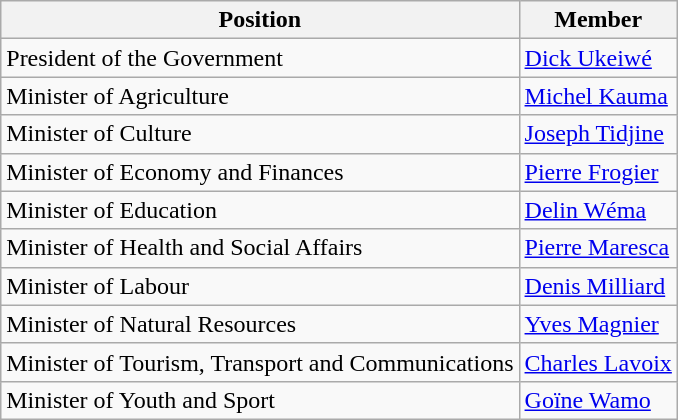<table class=wikitable>
<tr>
<th>Position</th>
<th>Member</th>
</tr>
<tr>
<td>President of the Government</td>
<td><a href='#'>Dick Ukeiwé</a></td>
</tr>
<tr>
<td>Minister of Agriculture</td>
<td><a href='#'>Michel Kauma</a></td>
</tr>
<tr>
<td>Minister of Culture</td>
<td><a href='#'>Joseph Tidjine</a></td>
</tr>
<tr>
<td>Minister of Economy and Finances</td>
<td><a href='#'>Pierre Frogier</a></td>
</tr>
<tr>
<td>Minister of Education</td>
<td><a href='#'>Delin Wéma</a></td>
</tr>
<tr>
<td>Minister of Health and Social Affairs</td>
<td><a href='#'>Pierre Maresca</a></td>
</tr>
<tr>
<td>Minister of Labour</td>
<td><a href='#'>Denis Milliard</a></td>
</tr>
<tr>
<td>Minister of Natural Resources</td>
<td><a href='#'>Yves Magnier</a></td>
</tr>
<tr>
<td>Minister of Tourism, Transport and Communications</td>
<td><a href='#'>Charles Lavoix</a></td>
</tr>
<tr>
<td>Minister of Youth and Sport</td>
<td><a href='#'>Goïne Wamo</a></td>
</tr>
</table>
